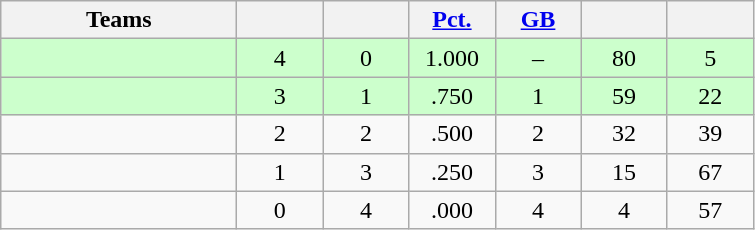<table class="wikitable" style="text-align:center;">
<tr>
<th width=150px>Teams</th>
<th width=50px></th>
<th width=50px></th>
<th width=50px><a href='#'>Pct.</a></th>
<th width=50px><a href='#'>GB</a></th>
<th width=50px></th>
<th width=50px></th>
</tr>
<tr style="background-color:#cfc">
<td align=left></td>
<td>4</td>
<td>0</td>
<td>1.000</td>
<td>–</td>
<td>80</td>
<td>5</td>
</tr>
<tr style="background-color:#cfc">
<td align=left></td>
<td>3</td>
<td>1</td>
<td>.750</td>
<td>1</td>
<td>59</td>
<td>22</td>
</tr>
<tr>
<td align=left></td>
<td>2</td>
<td>2</td>
<td>.500</td>
<td>2</td>
<td>32</td>
<td>39</td>
</tr>
<tr>
<td align=left></td>
<td>1</td>
<td>3</td>
<td>.250</td>
<td>3</td>
<td>15</td>
<td>67</td>
</tr>
<tr>
<td align=left></td>
<td>0</td>
<td>4</td>
<td>.000</td>
<td>4</td>
<td>4</td>
<td>57</td>
</tr>
</table>
